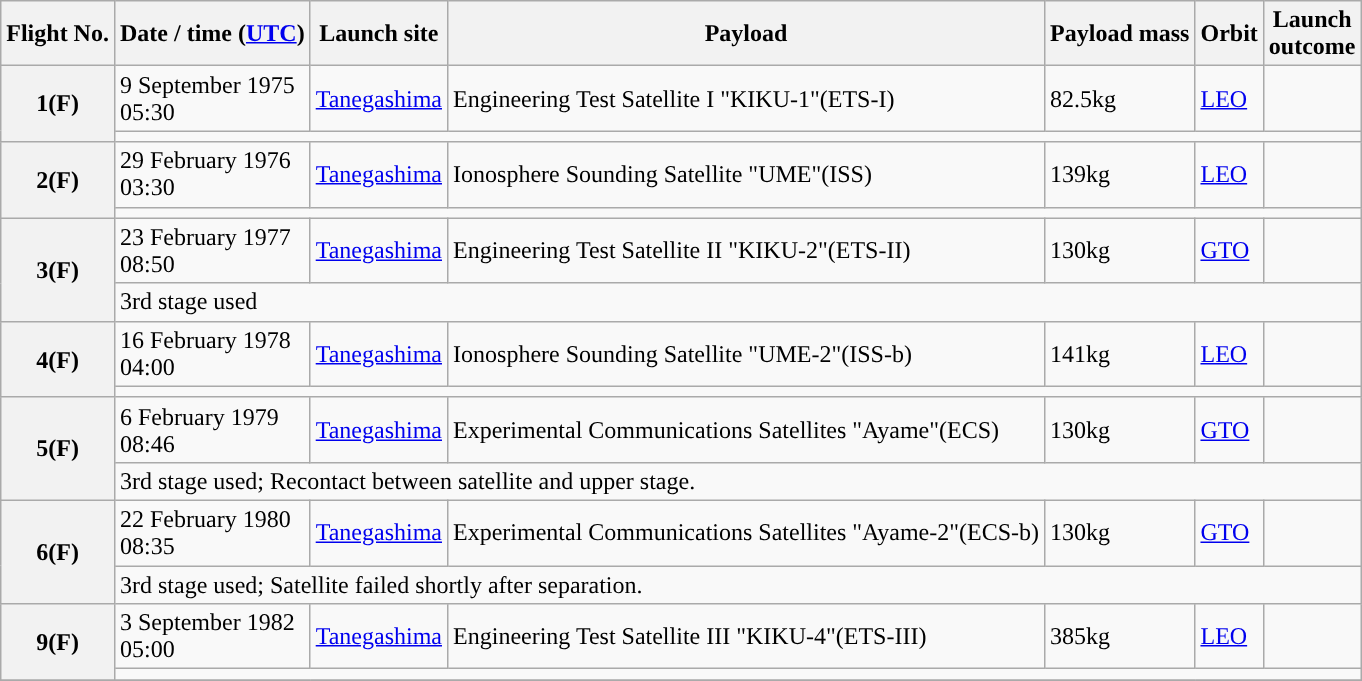<table class="wikitable plainrowheaders">
<tr>
<th scope="col">Flight No.</th>
<th scope="col">Date / time (<a href='#'>UTC</a>)</th>
<th scope="col">Launch site</th>
<th scope="col">Payload</th>
<th scope="col">Payload mass</th>
<th scope="col">Orbit</th>
<th scope="col">Launch <br> outcome</th>
</tr>
<tr>
<th scope="row" rowspan=2 style="text-align:center;">1(F)</th>
<td>9 September 1975<br>05:30</td>
<td><a href='#'>Tanegashima</a></td>
<td>Engineering Test Satellite I "KIKU-1"(ETS-I)</td>
<td>82.5kg</td>
<td><a href='#'>LEO</a></td>
<td></td>
</tr>
<tr>
<td colspan="6"></td>
</tr>
<tr>
<th scope="row" rowspan=2 style="text-align:center;">2(F)</th>
<td>29 February 1976<br>03:30</td>
<td><a href='#'>Tanegashima</a></td>
<td>Ionosphere Sounding Satellite "UME"(ISS)</td>
<td>139kg</td>
<td><a href='#'>LEO</a></td>
<td></td>
</tr>
<tr>
<td colspan="6"></td>
</tr>
<tr>
<th scope="row" rowspan=2 style="text-align:center;">3(F)</th>
<td>23 February 1977<br>08:50</td>
<td><a href='#'>Tanegashima</a></td>
<td>Engineering Test Satellite II "KIKU-2"(ETS-II)</td>
<td>130kg</td>
<td><a href='#'>GTO</a></td>
<td></td>
</tr>
<tr>
<td colspan="6">3rd stage used</td>
</tr>
<tr>
<th scope="row" rowspan=2 style="text-align:center;">4(F)</th>
<td>16 February 1978<br>04:00</td>
<td><a href='#'>Tanegashima</a></td>
<td>Ionosphere Sounding Satellite "UME-2"(ISS-b)</td>
<td>141kg</td>
<td><a href='#'>LEO</a></td>
<td></td>
</tr>
<tr>
<td colspan="6"></td>
</tr>
<tr>
<th scope="row" rowspan=2 style="text-align:center;">5(F)</th>
<td>6 February 1979<br>08:46</td>
<td><a href='#'>Tanegashima</a></td>
<td>Experimental Communications Satellites "Ayame"(ECS)</td>
<td>130kg</td>
<td><a href='#'>GTO</a></td>
<td></td>
</tr>
<tr>
<td colspan="6">3rd stage used; Recontact between satellite and upper stage.</td>
</tr>
<tr>
<th scope="row" rowspan=2 style="text-align:center;">6(F)</th>
<td>22 February 1980<br>08:35</td>
<td><a href='#'>Tanegashima</a></td>
<td>Experimental Communications Satellites "Ayame-2"(ECS-b)</td>
<td>130kg</td>
<td><a href='#'>GTO</a></td>
<td></td>
</tr>
<tr>
<td colspan="6">3rd stage used; Satellite failed shortly after separation.</td>
</tr>
<tr>
<th scope="row" rowspan=2 style="text-align:center;">9(F)</th>
<td>3 September 1982<br>05:00</td>
<td><a href='#'>Tanegashima</a></td>
<td>Engineering Test Satellite III "KIKU-4"(ETS-III)</td>
<td>385kg</td>
<td><a href='#'>LEO</a></td>
<td></td>
</tr>
<tr>
<td colspan="6"></td>
</tr>
<tr>
</tr>
</table>
